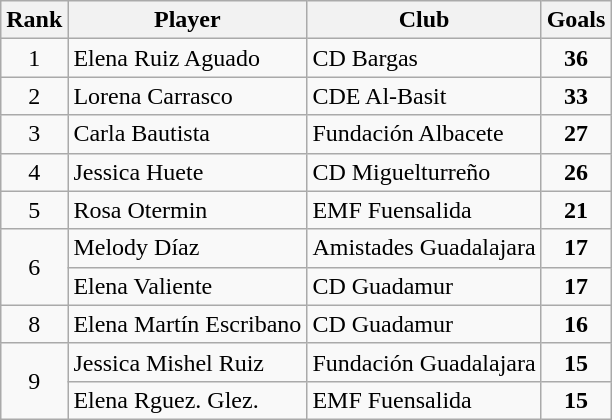<table class="wikitable" style="text-align:center">
<tr>
<th>Rank</th>
<th>Player</th>
<th>Club</th>
<th>Goals</th>
</tr>
<tr>
<td>1</td>
<td align="left">Elena Ruiz Aguado</td>
<td align="left">CD Bargas</td>
<td><strong>36</strong></td>
</tr>
<tr>
<td>2</td>
<td align="left">Lorena Carrasco</td>
<td align="left">CDE Al-Basit</td>
<td><strong>33</strong></td>
</tr>
<tr>
<td>3</td>
<td align="left">Carla Bautista</td>
<td align="left">Fundación Albacete</td>
<td><strong>27</strong></td>
</tr>
<tr>
<td>4</td>
<td align="left">Jessica Huete</td>
<td align="left">CD Miguelturreño</td>
<td><strong>26</strong></td>
</tr>
<tr>
<td>5</td>
<td align="left">Rosa Otermin</td>
<td align="left">EMF Fuensalida</td>
<td><strong>21</strong></td>
</tr>
<tr>
<td rowspan="2">6</td>
<td align="left">Melody Díaz</td>
<td align="left">Amistades Guadalajara</td>
<td><strong>17</strong></td>
</tr>
<tr>
<td align="left">Elena Valiente</td>
<td align="left">CD Guadamur</td>
<td><strong>17</strong></td>
</tr>
<tr>
<td>8</td>
<td align="left">Elena Martín Escribano</td>
<td align="left">CD Guadamur</td>
<td><strong>16</strong></td>
</tr>
<tr>
<td rowspan="2">9</td>
<td align="left">Jessica Mishel Ruiz</td>
<td align="left">Fundación Guadalajara</td>
<td><strong>15</strong></td>
</tr>
<tr>
<td align="left">Elena Rguez. Glez.</td>
<td align="left">EMF Fuensalida</td>
<td><strong>15</strong></td>
</tr>
</table>
